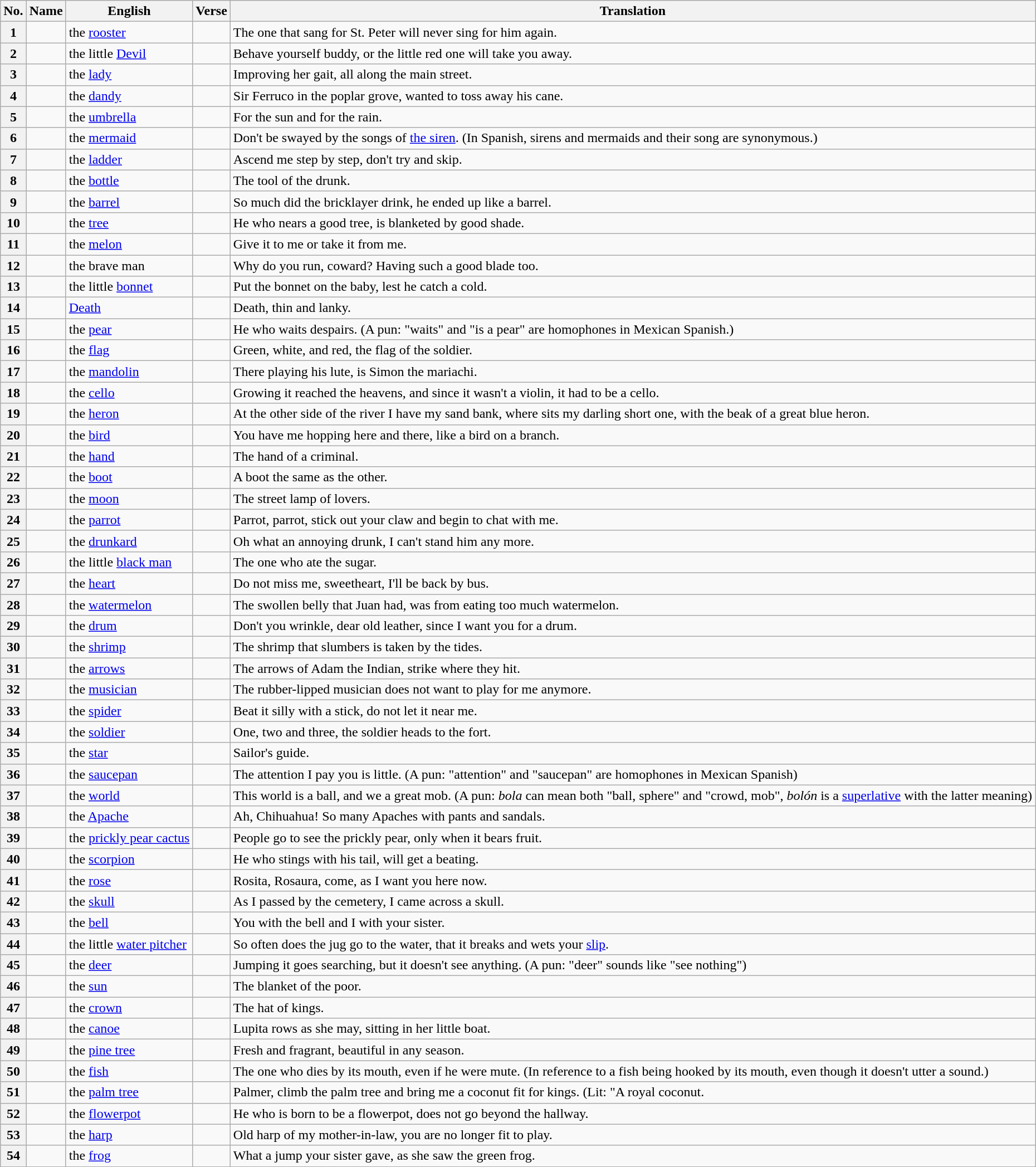<table class="wikitable">
<tr>
<th>No.</th>
<th>Name</th>
<th>English</th>
<th>Verse</th>
<th>Translation</th>
</tr>
<tr>
<th>1</th>
<td></td>
<td>the <a href='#'>rooster</a></td>
<td></td>
<td>The one that sang for St. Peter will never sing for him again.</td>
</tr>
<tr>
<th>2</th>
<td></td>
<td>the little <a href='#'>Devil</a></td>
<td></td>
<td>Behave yourself buddy, or the little red one will take you away.</td>
</tr>
<tr>
<th>3</th>
<td></td>
<td>the <a href='#'>lady</a></td>
<td></td>
<td>Improving her gait, all along the main street.</td>
</tr>
<tr>
<th>4</th>
<td></td>
<td>the <a href='#'>dandy</a></td>
<td></td>
<td>Sir Ferruco in the poplar grove, wanted to toss away his cane.</td>
</tr>
<tr>
<th>5</th>
<td></td>
<td>the <a href='#'>umbrella</a></td>
<td></td>
<td>For the sun and for the rain.</td>
</tr>
<tr>
<th>6</th>
<td></td>
<td>the <a href='#'>mermaid</a></td>
<td></td>
<td>Don't be swayed by the songs of <a href='#'>the siren</a>. (In Spanish, sirens and mermaids and their song are synonymous.)</td>
</tr>
<tr>
<th>7</th>
<td></td>
<td>the <a href='#'>ladder</a></td>
<td></td>
<td>Ascend me step by step, don't try and skip.</td>
</tr>
<tr>
<th>8</th>
<td></td>
<td>the <a href='#'>bottle</a></td>
<td></td>
<td>The tool of the drunk.</td>
</tr>
<tr>
<th>9</th>
<td></td>
<td>the <a href='#'>barrel</a></td>
<td></td>
<td>So much did the bricklayer drink, he ended up like a barrel.</td>
</tr>
<tr>
<th>10</th>
<td></td>
<td>the <a href='#'>tree</a></td>
<td></td>
<td>He who nears a good tree, is blanketed by good shade.</td>
</tr>
<tr>
<th>11</th>
<td></td>
<td>the <a href='#'>melon</a></td>
<td></td>
<td>Give it to me or take it from me.</td>
</tr>
<tr>
<th>12</th>
<td></td>
<td>the brave man</td>
<td></td>
<td>Why do you run, coward? Having such a good blade too.</td>
</tr>
<tr>
<th>13</th>
<td></td>
<td>the little <a href='#'>bonnet</a></td>
<td></td>
<td>Put the bonnet on the baby, lest he catch a cold.</td>
</tr>
<tr>
<th>14</th>
<td></td>
<td><a href='#'>Death</a></td>
<td></td>
<td>Death, thin and lanky.</td>
</tr>
<tr>
<th>15</th>
<td></td>
<td>the <a href='#'>pear</a></td>
<td></td>
<td>He who waits despairs. (A pun:  "waits" and  "is a pear" are homophones in Mexican Spanish.)</td>
</tr>
<tr>
<th>16</th>
<td></td>
<td>the <a href='#'>flag</a></td>
<td></td>
<td>Green, white, and red, the flag of the soldier.</td>
</tr>
<tr>
<th>17</th>
<td></td>
<td>the <a href='#'>mandolin</a></td>
<td></td>
<td>There playing his lute, is Simon the mariachi.</td>
</tr>
<tr>
<th>18</th>
<td></td>
<td>the <a href='#'>cello</a></td>
<td></td>
<td>Growing it reached the heavens, and since it wasn't a violin, it had to be a cello.</td>
</tr>
<tr>
<th>19</th>
<td></td>
<td>the <a href='#'>heron</a></td>
<td></td>
<td>At the other side of the river I have my sand bank, where sits my darling short one, with the beak of a great blue heron.</td>
</tr>
<tr>
<th>20</th>
<td></td>
<td>the <a href='#'>bird</a></td>
<td></td>
<td>You have me hopping here and there, like a bird on a branch.</td>
</tr>
<tr>
<th>21</th>
<td></td>
<td>the <a href='#'>hand</a></td>
<td></td>
<td>The hand of a criminal.</td>
</tr>
<tr>
<th>22</th>
<td></td>
<td>the <a href='#'>boot</a></td>
<td></td>
<td>A boot the same as the other.</td>
</tr>
<tr>
<th>23</th>
<td></td>
<td>the <a href='#'>moon</a></td>
<td></td>
<td>The street lamp of lovers.</td>
</tr>
<tr>
<th>24</th>
<td></td>
<td>the <a href='#'>parrot</a></td>
<td></td>
<td>Parrot, parrot, stick out your claw and begin to chat with me.</td>
</tr>
<tr>
<th>25</th>
<td></td>
<td>the <a href='#'>drunkard</a></td>
<td></td>
<td>Oh what an annoying drunk, I can't stand him any more.</td>
</tr>
<tr>
<th>26</th>
<td></td>
<td>the little <a href='#'>black man</a></td>
<td></td>
<td>The one who ate the sugar.</td>
</tr>
<tr>
<th>27</th>
<td></td>
<td>the <a href='#'>heart</a></td>
<td></td>
<td>Do not miss me, sweetheart, I'll be back by bus.</td>
</tr>
<tr>
<th>28</th>
<td></td>
<td>the <a href='#'>watermelon</a></td>
<td></td>
<td>The swollen belly that Juan had, was from eating too much watermelon.</td>
</tr>
<tr>
<th>29</th>
<td></td>
<td>the <a href='#'>drum</a></td>
<td></td>
<td>Don't you wrinkle, dear old leather, since I want you for a drum.</td>
</tr>
<tr>
<th>30</th>
<td></td>
<td>the <a href='#'>shrimp</a></td>
<td></td>
<td>The shrimp that slumbers is taken by the tides.</td>
</tr>
<tr>
<th>31</th>
<td></td>
<td>the <a href='#'>arrows</a></td>
<td></td>
<td>The arrows of Adam the Indian, strike where they hit.</td>
</tr>
<tr>
<th>32</th>
<td></td>
<td>the <a href='#'>musician</a></td>
<td></td>
<td>The rubber-lipped musician does not want to play for me anymore.</td>
</tr>
<tr>
<th>33</th>
<td></td>
<td>the <a href='#'>spider</a></td>
<td></td>
<td>Beat it silly with a stick, do not let it near me.</td>
</tr>
<tr>
<th>34</th>
<td></td>
<td>the <a href='#'>soldier</a></td>
<td></td>
<td>One, two and three, the soldier heads to the fort.</td>
</tr>
<tr>
<th>35</th>
<td></td>
<td>the <a href='#'>star</a></td>
<td></td>
<td>Sailor's guide.</td>
</tr>
<tr>
<th>36</th>
<td></td>
<td>the <a href='#'>saucepan</a></td>
<td></td>
<td>The attention I pay you is little. (A pun:  "attention" and  "saucepan" are homophones in Mexican Spanish)</td>
</tr>
<tr>
<th>37</th>
<td></td>
<td>the <a href='#'>world</a></td>
<td></td>
<td>This world is a ball, and we a great mob. (A pun: <em>bola</em> can mean both "ball, sphere" and "crowd, mob", <em>bolón</em> is a <a href='#'>superlative</a> with the latter meaning)</td>
</tr>
<tr>
<th>38</th>
<td></td>
<td>the <a href='#'>Apache</a></td>
<td></td>
<td>Ah, Chihuahua! So many Apaches with pants and sandals.</td>
</tr>
<tr>
<th>39</th>
<td></td>
<td>the <a href='#'>prickly pear cactus</a></td>
<td></td>
<td>People go to see the prickly pear, only when it bears fruit.</td>
</tr>
<tr>
<th>40</th>
<td></td>
<td>the <a href='#'>scorpion</a></td>
<td></td>
<td>He who stings with his tail, will get a beating.</td>
</tr>
<tr>
<th>41</th>
<td></td>
<td>the <a href='#'>rose</a></td>
<td></td>
<td>Rosita, Rosaura, come, as I want you here now.</td>
</tr>
<tr>
<th>42</th>
<td></td>
<td>the <a href='#'>skull</a></td>
<td></td>
<td>As I passed by the cemetery, I came across a skull.</td>
</tr>
<tr>
<th>43</th>
<td></td>
<td>the <a href='#'>bell</a></td>
<td></td>
<td>You with the bell and I with your sister.</td>
</tr>
<tr>
<th>44</th>
<td></td>
<td>the little <a href='#'>water pitcher</a></td>
<td></td>
<td>So often does the jug go to the water, that it breaks and wets your <a href='#'>slip</a>.</td>
</tr>
<tr>
<th>45</th>
<td></td>
<td>the <a href='#'>deer</a></td>
<td></td>
<td>Jumping it goes searching, but it doesn't see anything. (A pun:  "deer" sounds like  "see nothing")</td>
</tr>
<tr>
<th>46</th>
<td></td>
<td>the <a href='#'>sun</a></td>
<td></td>
<td>The blanket of the poor.</td>
</tr>
<tr>
<th>47</th>
<td></td>
<td>the <a href='#'>crown</a></td>
<td></td>
<td>The hat of kings.</td>
</tr>
<tr>
<th>48</th>
<td></td>
<td>the <a href='#'>canoe</a></td>
<td></td>
<td>Lupita rows as she may, sitting in her little boat.</td>
</tr>
<tr>
<th>49</th>
<td></td>
<td>the <a href='#'>pine tree</a></td>
<td></td>
<td>Fresh and fragrant, beautiful in any season.</td>
</tr>
<tr>
<th>50</th>
<td></td>
<td>the <a href='#'>fish</a></td>
<td></td>
<td>The one who dies by its mouth, even if he were mute. (In reference to a fish being hooked by its mouth, even though it doesn't utter a sound.)</td>
</tr>
<tr>
<th>51</th>
<td></td>
<td>the <a href='#'>palm tree</a></td>
<td></td>
<td>Palmer, climb the palm tree and bring me a coconut fit for kings. (Lit: "A royal coconut.</td>
</tr>
<tr>
<th>52</th>
<td></td>
<td>the <a href='#'>flowerpot</a></td>
<td></td>
<td>He who is born to be a flowerpot, does not go beyond the hallway.</td>
</tr>
<tr>
<th>53</th>
<td></td>
<td>the <a href='#'>harp</a></td>
<td></td>
<td>Old harp of my mother-in-law, you are no longer fit to play.</td>
</tr>
<tr>
<th>54</th>
<td></td>
<td>the <a href='#'>frog</a></td>
<td></td>
<td>What a jump your sister gave, as she saw the green frog.</td>
</tr>
</table>
